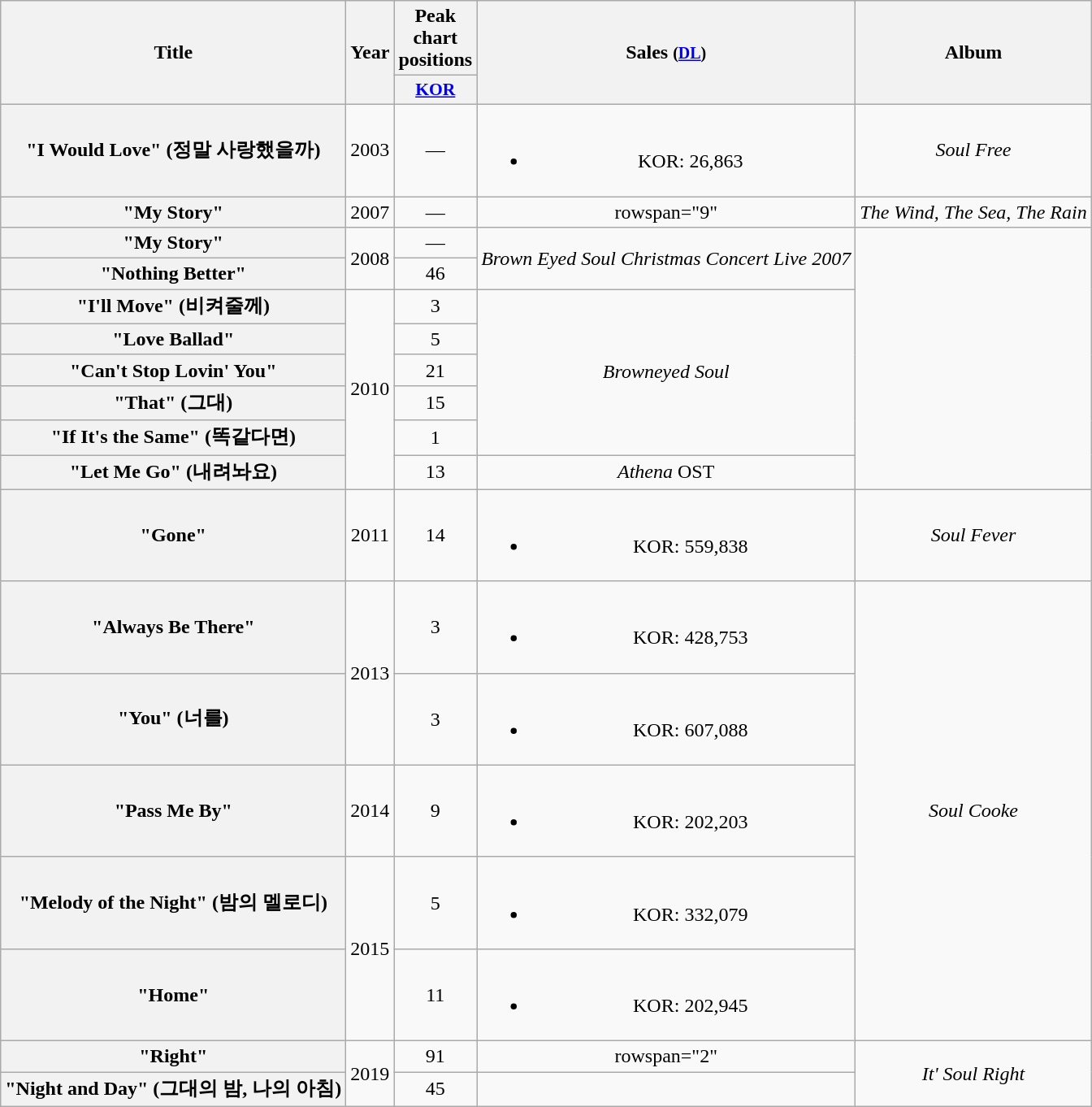<table class="wikitable plainrowheaders" style="text-align:center;">
<tr>
<th scope="col" rowspan="2">Title</th>
<th scope="col" rowspan="2">Year</th>
<th scope="col" colspan="1">Peak chart positions</th>
<th scope="col" rowspan="2">Sales <small>(<a href='#'>DL</a>)</small></th>
<th scope="col" rowspan="2">Album</th>
</tr>
<tr>
<th scope="col" style="width:3.5em;font-size:90%;"><a href='#'>KOR</a><br></th>
</tr>
<tr>
<th scope="row">"I Would Love" (정말 사랑했을까)</th>
<td>2003</td>
<td>—</td>
<td><br><ul><li>KOR: 26,863</li></ul></td>
<td><em>Soul Free</em></td>
</tr>
<tr>
<th scope="row">"My Story"</th>
<td>2007</td>
<td>—</td>
<td>rowspan="9" </td>
<td><em>The Wind, The Sea, The Rain</em></td>
</tr>
<tr>
<th scope="row">"My Story" </th>
<td rowspan="2">2008</td>
<td>—</td>
<td rowspan="2"><em>Brown Eyed Soul Christmas Concert Live 2007</em></td>
</tr>
<tr>
<th scope="row">"Nothing Better" </th>
<td>46</td>
</tr>
<tr>
<th scope="row">"I'll Move" (비켜줄께)</th>
<td rowspan="6">2010</td>
<td>3</td>
<td rowspan="5"><em>Browneyed Soul</em></td>
</tr>
<tr>
<th scope="row">"Love Ballad"</th>
<td>5</td>
</tr>
<tr>
<th scope="row">"Can't Stop Lovin' You"</th>
<td>21</td>
</tr>
<tr>
<th scope="row">"That" (그대)</th>
<td>15</td>
</tr>
<tr>
<th scope="row">"If It's the Same" (똑같다면)</th>
<td>1</td>
</tr>
<tr>
<th scope="row">"Let Me Go" (내려놔요)</th>
<td>13</td>
<td><em>Athena</em> OST</td>
</tr>
<tr>
<th scope="row">"Gone" </th>
<td>2011</td>
<td>14</td>
<td><br><ul><li>KOR: 559,838</li></ul></td>
<td><em>Soul Fever</em></td>
</tr>
<tr>
<th scope="row">"Always Be There"</th>
<td rowspan="2">2013</td>
<td>3</td>
<td><br><ul><li>KOR: 428,753</li></ul></td>
<td rowspan="5"><em>Soul Cooke</em></td>
</tr>
<tr>
<th scope="row">"You" (너를)</th>
<td>3</td>
<td><br><ul><li>KOR: 607,088</li></ul></td>
</tr>
<tr>
<th scope="row">"Pass Me By"</th>
<td>2014</td>
<td>9</td>
<td><br><ul><li>KOR: 202,203</li></ul></td>
</tr>
<tr>
<th scope="row">"Melody of the Night" (밤의 멜로디)</th>
<td rowspan="2">2015</td>
<td>5</td>
<td><br><ul><li>KOR: 332,079</li></ul></td>
</tr>
<tr>
<th scope="row">"Home"</th>
<td>11</td>
<td><br><ul><li>KOR: 202,945</li></ul></td>
</tr>
<tr>
<th scope="row">"Right"<br></th>
<td rowspan="2">2019</td>
<td>91</td>
<td>rowspan="2" </td>
<td rowspan="2"><em>It' Soul Right</em></td>
</tr>
<tr>
<th scope="row">"Night and Day" (그대의 밤, 나의 아침)</th>
<td>45</td>
</tr>
</table>
